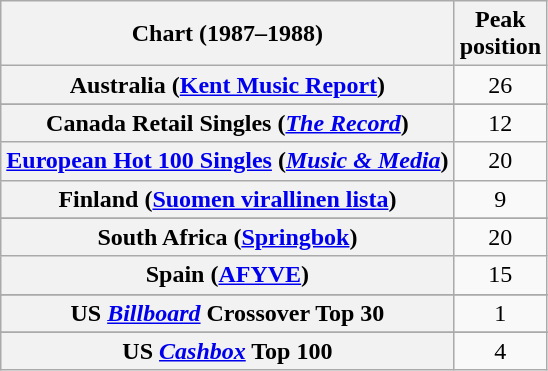<table class="wikitable plainrowheaders sortable" style="text-align:center;">
<tr>
<th scope="col">Chart (1987–1988)</th>
<th scope="col">Peak<br>position</th>
</tr>
<tr>
<th scope="row">Australia (<a href='#'>Kent Music Report</a>)</th>
<td style="text-align:center;">26</td>
</tr>
<tr>
</tr>
<tr>
</tr>
<tr>
<th scope="row">Canada Retail Singles (<a href='#'><em>The Record</em></a>)</th>
<td style="text-align:center;">12</td>
</tr>
<tr>
<th scope="row"><a href='#'>European Hot 100 Singles</a> (<em><a href='#'>Music & Media</a></em>)</th>
<td>20</td>
</tr>
<tr>
<th scope="row">Finland (<a href='#'>Suomen virallinen lista</a>)</th>
<td style="text-align:center;">9</td>
</tr>
<tr>
</tr>
<tr>
</tr>
<tr>
</tr>
<tr>
</tr>
<tr>
</tr>
<tr>
<th scope="row">South Africa (<a href='#'>Springbok</a>)</th>
<td style="text-align:center;">20</td>
</tr>
<tr>
<th scope="row">Spain (<a href='#'>AFYVE</a>)</th>
<td style="text-align:center;">15</td>
</tr>
<tr>
</tr>
<tr>
</tr>
<tr>
</tr>
<tr>
</tr>
<tr>
<th scope="row">US <em><a href='#'>Billboard</a></em> Crossover Top 30</th>
<td style="text-align:center;">1</td>
</tr>
<tr>
</tr>
<tr>
</tr>
<tr>
<th scope="row">US <em><a href='#'>Cashbox</a></em> Top 100</th>
<td style="text-align:center;">4</td>
</tr>
</table>
